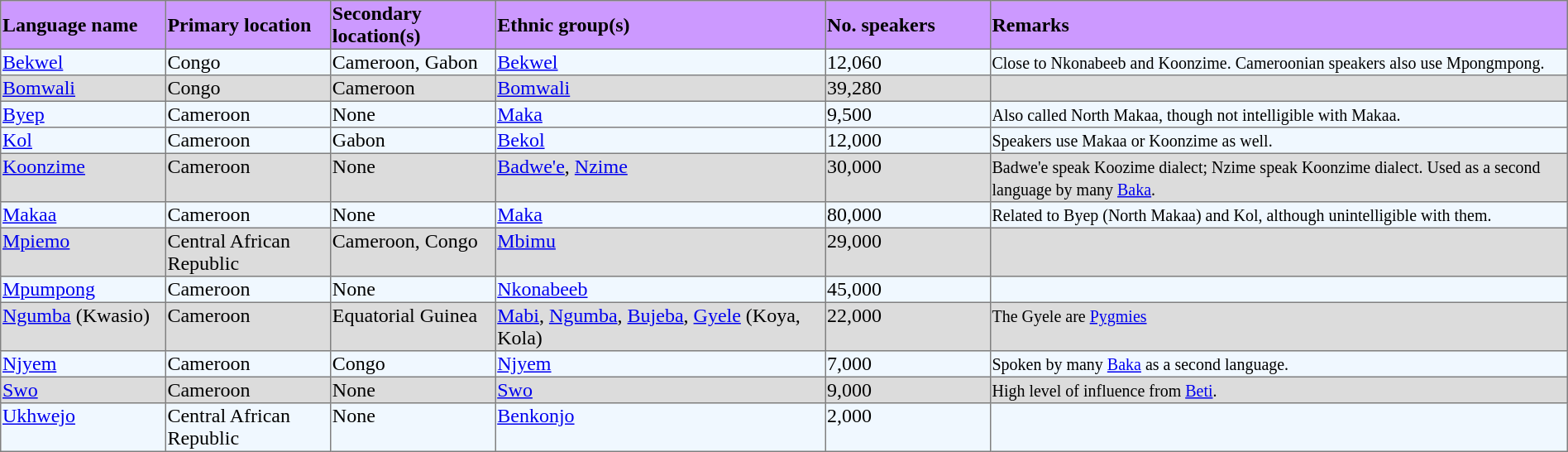<table border=1 style="border-collapse: collapse">
<tr align=left bgcolor="#CC99FF">
<th width="10%">Language name</th>
<th width="10%">Primary location</th>
<th width="10%">Secondary location(s)</th>
<th width="20%">Ethnic group(s)</th>
<th width="10%">No. speakers</th>
<th width="35%">Remarks</th>
</tr>
<tr valign=top bgcolor="#F0F8FF">
<td><a href='#'>Bekwel</a></td>
<td>Congo</td>
<td>Cameroon, Gabon</td>
<td><a href='#'>Bekwel</a></td>
<td>12,060</td>
<td><small>Close to Nkonabeeb and Koonzime. Cameroonian speakers also use Mpongmpong.</small></td>
</tr>
<tr valign=top bgcolor="#DCDCDC">
<td><a href='#'>Bomwali</a></td>
<td>Congo</td>
<td>Cameroon</td>
<td><a href='#'>Bomwali</a></td>
<td>39,280</td>
<td></td>
</tr>
<tr valign=top bgcolor="#F0F8FF">
<td><a href='#'>Byep</a></td>
<td>Cameroon</td>
<td>None</td>
<td><a href='#'>Maka</a></td>
<td>9,500</td>
<td><small>Also called North Makaa, though not intelligible with Makaa.</small></td>
</tr>
<tr valign=top bgcolor="#F0F8FF">
<td><a href='#'>Kol</a></td>
<td>Cameroon</td>
<td>Gabon</td>
<td><a href='#'>Bekol</a></td>
<td>12,000</td>
<td><small>Speakers use Makaa or Koonzime as well.</small></td>
</tr>
<tr valign=top bgcolor="#DCDCDC">
<td><a href='#'>Koonzime</a></td>
<td>Cameroon</td>
<td>None</td>
<td><a href='#'>Badwe'e</a>, <a href='#'>Nzime</a></td>
<td>30,000</td>
<td><small>Badwe'e speak Koozime dialect; Nzime speak Koonzime dialect. Used as a second language by many <a href='#'>Baka</a>.</small></td>
</tr>
<tr valign=top bgcolor="#F0F8FF">
<td><a href='#'>Makaa</a></td>
<td>Cameroon</td>
<td>None</td>
<td><a href='#'>Maka</a></td>
<td>80,000</td>
<td><small>Related to Byep (North Makaa) and Kol, although unintelligible with them.</small></td>
</tr>
<tr valign=top bgcolor="#DCDCDC">
<td><a href='#'>Mpiemo</a></td>
<td>Central African Republic</td>
<td>Cameroon, Congo</td>
<td><a href='#'>Mbimu</a></td>
<td>29,000</td>
<td></td>
</tr>
<tr valign=top bgcolor="#F0F8FF">
<td><a href='#'>Mpumpong</a></td>
<td>Cameroon</td>
<td>None</td>
<td><a href='#'>Nkonabeeb</a></td>
<td>45,000</td>
<td></td>
</tr>
<tr valign=top bgcolor="#DCDCDC">
<td><a href='#'>Ngumba</a> (Kwasio)</td>
<td>Cameroon</td>
<td>Equatorial Guinea</td>
<td><a href='#'>Mabi</a>, <a href='#'>Ngumba</a>, <a href='#'>Bujeba</a>, <a href='#'>Gyele</a> (Koya, Kola)</td>
<td>22,000</td>
<td><small>The Gyele are <a href='#'>Pygmies</a></small></td>
</tr>
<tr valign=top bgcolor="#F0F8FF">
<td><a href='#'>Njyem</a></td>
<td>Cameroon</td>
<td>Congo</td>
<td><a href='#'>Njyem</a></td>
<td>7,000</td>
<td><small>Spoken by many <a href='#'>Baka</a> as a second language.</small></td>
</tr>
<tr valign=top bgcolor="#DCDCDC">
<td><a href='#'>Swo</a></td>
<td>Cameroon</td>
<td>None</td>
<td><a href='#'>Swo</a></td>
<td>9,000</td>
<td><small>High level of influence from <a href='#'>Beti</a>.</small></td>
</tr>
<tr valign=top bgcolor="#F0F8FF">
<td><a href='#'>Ukhwejo</a></td>
<td>Central African Republic</td>
<td>None</td>
<td><a href='#'>Benkonjo</a></td>
<td>2,000</td>
<td></td>
</tr>
</table>
